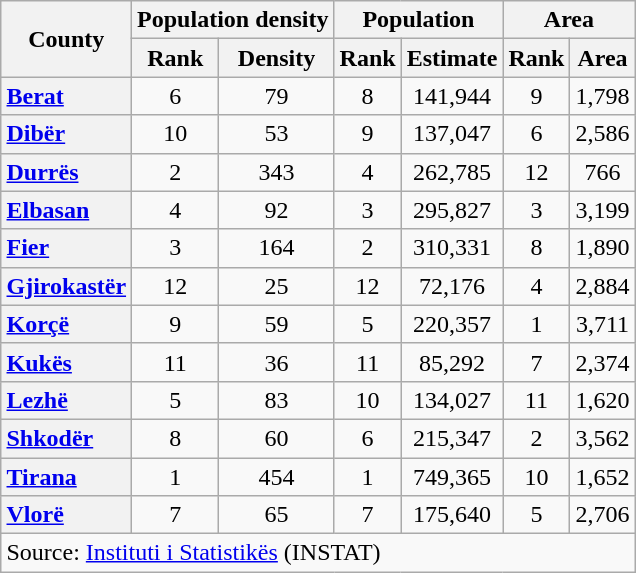<table class="wikitable sortable" style="margin: 1em auto 1em auto;">
<tr>
<th rowspan=2 data-sort-type="alphabet">County</th>
<th colspan=2>Population density</th>
<th colspan=2>Population</th>
<th colspan=2>Area</th>
</tr>
<tr>
<th data-sort-type="number">Rank</th>
<th data-sort-type="number">Density </th>
<th scope="col" data-sort-type="number">Rank</th>
<th scope="col" data-sort-type="number">Estimate </th>
<th scope="col" data-sort-type="number">Rank</th>
<th scope="col" data-sort-type="number">Area </th>
</tr>
<tr>
<th scope="row" style=text-align:left><a href='#'>Berat</a></th>
<td align=center>6</td>
<td align=center>79</td>
<td align=center>8</td>
<td align=center>141,944</td>
<td align=center>9</td>
<td align=center>1,798</td>
</tr>
<tr>
<th scope="row" style=text-align:left><a href='#'>Dibër</a></th>
<td align=center>10</td>
<td align=center>53</td>
<td align=center>9</td>
<td align=center>137,047</td>
<td align=center>6</td>
<td align=center>2,586</td>
</tr>
<tr>
<th scope="row" style=text-align:left><a href='#'>Durrës</a></th>
<td align=center>2</td>
<td align=center>343</td>
<td align=center>4</td>
<td align=center>262,785</td>
<td align=center>12</td>
<td align=center>766</td>
</tr>
<tr>
<th scope="row" style=text-align:left><a href='#'>Elbasan</a></th>
<td align=center>4</td>
<td align=center>92</td>
<td align=center>3</td>
<td align=center>295,827</td>
<td align=center>3</td>
<td align=center>3,199</td>
</tr>
<tr>
<th scope="row" style=text-align:left><a href='#'>Fier</a></th>
<td align=center>3</td>
<td align=center>164</td>
<td align=center>2</td>
<td align=center>310,331</td>
<td align=center>8</td>
<td align=center>1,890</td>
</tr>
<tr>
<th scope="row" style=text-align:left><a href='#'>Gjirokastër</a></th>
<td align=center>12</td>
<td align=center>25</td>
<td align=center>12</td>
<td align=center>72,176</td>
<td align=center>4</td>
<td align=center>2,884</td>
</tr>
<tr>
<th scope="row" style=text-align:left><a href='#'>Korçë</a></th>
<td align=center>9</td>
<td align=center>59</td>
<td align=center>5</td>
<td align=center>220,357</td>
<td align=center>1</td>
<td align=center>3,711</td>
</tr>
<tr>
<th scope="row" style=text-align:left><a href='#'>Kukës</a></th>
<td align=center>11</td>
<td align=center>36</td>
<td align=center>11</td>
<td align=center>85,292</td>
<td align=center>7</td>
<td align=center>2,374</td>
</tr>
<tr>
<th scope="row" style=text-align:left><a href='#'>Lezhë</a></th>
<td align=center>5</td>
<td align=center>83</td>
<td align=center>10</td>
<td align=center>134,027</td>
<td align=center>11</td>
<td align=center>1,620</td>
</tr>
<tr>
<th scope="row" style=text-align:left><a href='#'>Shkodër</a></th>
<td align=center>8</td>
<td align=center>60</td>
<td align=center>6</td>
<td align=center>215,347</td>
<td align=center>2</td>
<td align=center>3,562</td>
</tr>
<tr>
<th scope="row" style=text-align:left><a href='#'>Tirana</a></th>
<td align=center>1</td>
<td align=center>454</td>
<td align=center>1</td>
<td align=center>749,365</td>
<td align=center>10</td>
<td align=center>1,652</td>
</tr>
<tr>
<th scope="row" style=text-align:left><a href='#'>Vlorë</a></th>
<td align=center>7</td>
<td align=center>65</td>
<td align=center>7</td>
<td align=center>175,640</td>
<td align=center>5</td>
<td align=center>2,706</td>
</tr>
<tr class="sortbottom">
<td colspan=20 align="left">Source: <a href='#'>Instituti i Statistikës</a> (INSTAT)</td>
</tr>
</table>
